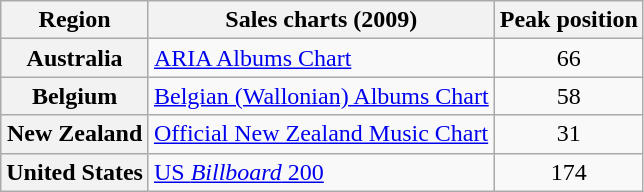<table class="wikitable">
<tr>
<th scope="col">Region</th>
<th scope="col">Sales charts (2009)</th>
<th scope="col">Peak position</th>
</tr>
<tr>
<th scope="row">Australia</th>
<td><a href='#'>ARIA Albums Chart</a></td>
<td style="text-align:center;">66</td>
</tr>
<tr>
<th scope="row">Belgium</th>
<td><a href='#'>Belgian (Wallonian) Albums Chart</a></td>
<td style="text-align:center;">58</td>
</tr>
<tr>
<th scope="row">New Zealand</th>
<td><a href='#'>Official New Zealand Music Chart</a></td>
<td style="text-align:center;">31</td>
</tr>
<tr>
<th scope="row">United States</th>
<td><a href='#'>US <em>Billboard</em> 200</a></td>
<td style="text-align:center;">174</td>
</tr>
</table>
